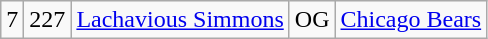<table class="wikitable" style="text-align:center">
<tr>
<td>7</td>
<td>227</td>
<td><a href='#'>Lachavious Simmons</a></td>
<td>OG</td>
<td><a href='#'>Chicago Bears</a></td>
</tr>
</table>
